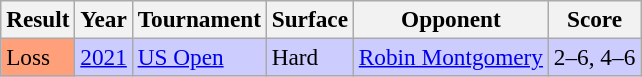<table class="wikitable" style=font-size:97%>
<tr>
<th>Result</th>
<th>Year</th>
<th>Tournament</th>
<th>Surface</th>
<th>Opponent</th>
<th>Score</th>
</tr>
<tr style="background:#ccf;">
<td bgcolor="ffa07a">Loss</td>
<td><a href='#'>2021</a></td>
<td><a href='#'>US Open</a></td>
<td>Hard</td>
<td> <a href='#'>Robin Montgomery</a></td>
<td>2–6, 4–6</td>
</tr>
</table>
